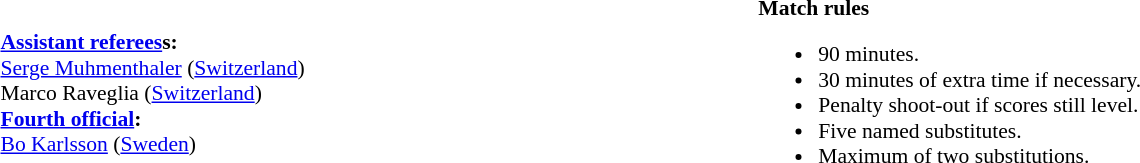<table style="width:100%; font-size:90%;">
<tr>
<td><br><strong><a href='#'>Assistant referees</a>s:</strong>
<br> <a href='#'>Serge Muhmenthaler</a> (<a href='#'>Switzerland</a>)
<br> Marco Raveglia (<a href='#'>Switzerland</a>)
<br><strong><a href='#'>Fourth official</a>:</strong>
<br> <a href='#'>Bo Karlsson</a> (<a href='#'>Sweden</a>)</td>
<td style="width:60%; vertical-align:top;"><br><strong>Match rules</strong><ul><li>90 minutes.</li><li>30 minutes of extra time if necessary.</li><li>Penalty shoot-out if scores still level.</li><li>Five named substitutes.</li><li>Maximum of two substitutions.</li></ul></td>
</tr>
</table>
